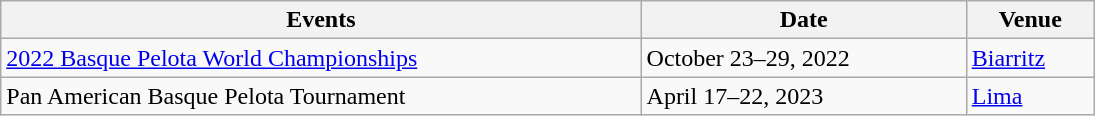<table class="wikitable" width=730>
<tr>
<th>Events</th>
<th>Date</th>
<th>Venue</th>
</tr>
<tr>
<td><a href='#'>2022 Basque Pelota World Championships</a></td>
<td>October 23–29, 2022</td>
<td> <a href='#'>Biarritz</a></td>
</tr>
<tr>
<td>Pan American Basque Pelota Tournament</td>
<td>April 17–22, 2023</td>
<td> <a href='#'>Lima</a></td>
</tr>
</table>
